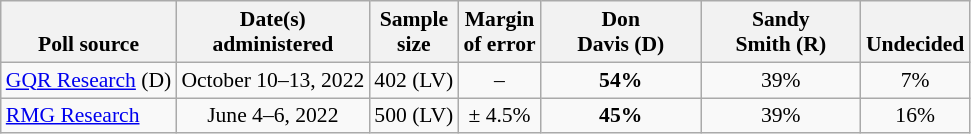<table class="wikitable" style="font-size:90%;text-align:center;">
<tr valign=bottom>
<th>Poll source</th>
<th>Date(s)<br>administered</th>
<th>Sample<br>size</th>
<th>Margin<br>of error</th>
<th style="width:100px;">Don<br>Davis (D)</th>
<th style="width:100px;">Sandy<br>Smith (R)</th>
<th>Undecided</th>
</tr>
<tr>
<td style="text-align:left;"><a href='#'>GQR Research</a> (D)</td>
<td>October 10–13, 2022</td>
<td>402 (LV)</td>
<td>–</td>
<td><strong>54%</strong></td>
<td>39%</td>
<td>7%</td>
</tr>
<tr>
<td style="text-align:left;"><a href='#'>RMG Research</a></td>
<td>June 4–6, 2022</td>
<td>500 (LV)</td>
<td>± 4.5%</td>
<td><strong>45%</strong></td>
<td>39%</td>
<td>16%</td>
</tr>
</table>
